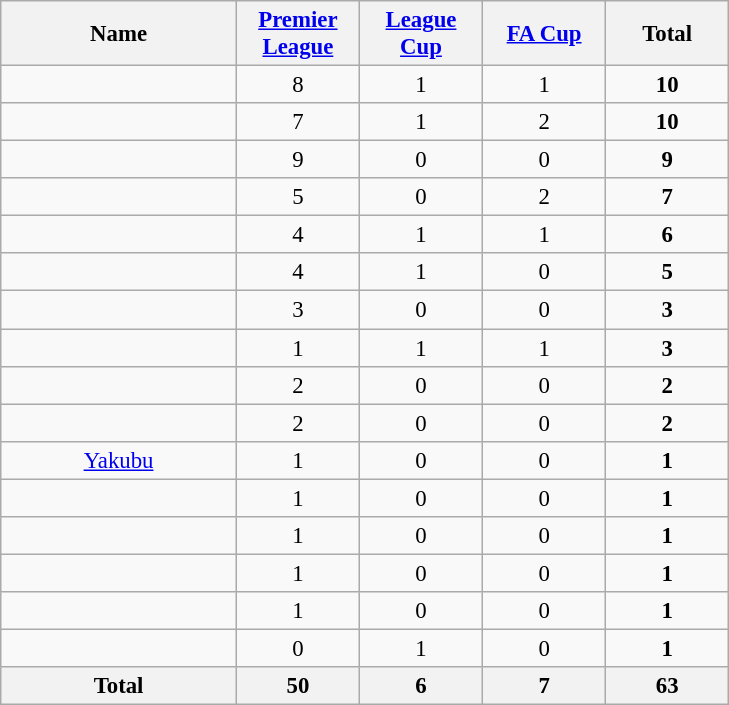<table class="wikitable sortable" style="text-align:center; font-size:95%">
<tr>
<th style="width:150px;">Name</th>
<th style="width:75px;"><a href='#'>Premier<br>League</a></th>
<th style="width:75px;"><a href='#'>League<br>Cup</a></th>
<th style="width:75px;"><a href='#'>FA Cup</a></th>
<th style="width:75px;">Total</th>
</tr>
<tr>
<td></td>
<td>8</td>
<td>1</td>
<td>1</td>
<td><strong>10</strong></td>
</tr>
<tr>
<td></td>
<td>7</td>
<td>1</td>
<td>2</td>
<td><strong>10</strong></td>
</tr>
<tr>
<td></td>
<td>9</td>
<td>0</td>
<td>0</td>
<td><strong>9</strong></td>
</tr>
<tr>
<td></td>
<td>5</td>
<td>0</td>
<td>2</td>
<td><strong>7</strong></td>
</tr>
<tr>
<td></td>
<td>4</td>
<td>1</td>
<td>1</td>
<td><strong>6</strong></td>
</tr>
<tr>
<td></td>
<td>4</td>
<td>1</td>
<td>0</td>
<td><strong>5</strong></td>
</tr>
<tr>
<td></td>
<td>3</td>
<td>0</td>
<td>0</td>
<td><strong>3</strong></td>
</tr>
<tr>
<td></td>
<td>1</td>
<td>1</td>
<td>1</td>
<td><strong>3</strong></td>
</tr>
<tr>
<td></td>
<td>2</td>
<td>0</td>
<td>0</td>
<td><strong>2</strong></td>
</tr>
<tr>
<td></td>
<td>2</td>
<td>0</td>
<td>0</td>
<td><strong>2</strong></td>
</tr>
<tr>
<td><a href='#'>Yakubu</a></td>
<td>1</td>
<td>0</td>
<td>0</td>
<td><strong>1</strong></td>
</tr>
<tr>
<td></td>
<td>1</td>
<td>0</td>
<td>0</td>
<td><strong>1</strong></td>
</tr>
<tr>
<td></td>
<td>1</td>
<td>0</td>
<td>0</td>
<td><strong>1</strong></td>
</tr>
<tr>
<td></td>
<td>1</td>
<td>0</td>
<td>0</td>
<td><strong>1</strong></td>
</tr>
<tr>
<td></td>
<td>1</td>
<td>0</td>
<td>0</td>
<td><strong>1</strong></td>
</tr>
<tr>
<td></td>
<td>0</td>
<td>1</td>
<td>0</td>
<td><strong>1</strong></td>
</tr>
<tr class="unsortable">
<th>Total</th>
<th>50</th>
<th>6</th>
<th>7</th>
<th>63</th>
</tr>
</table>
